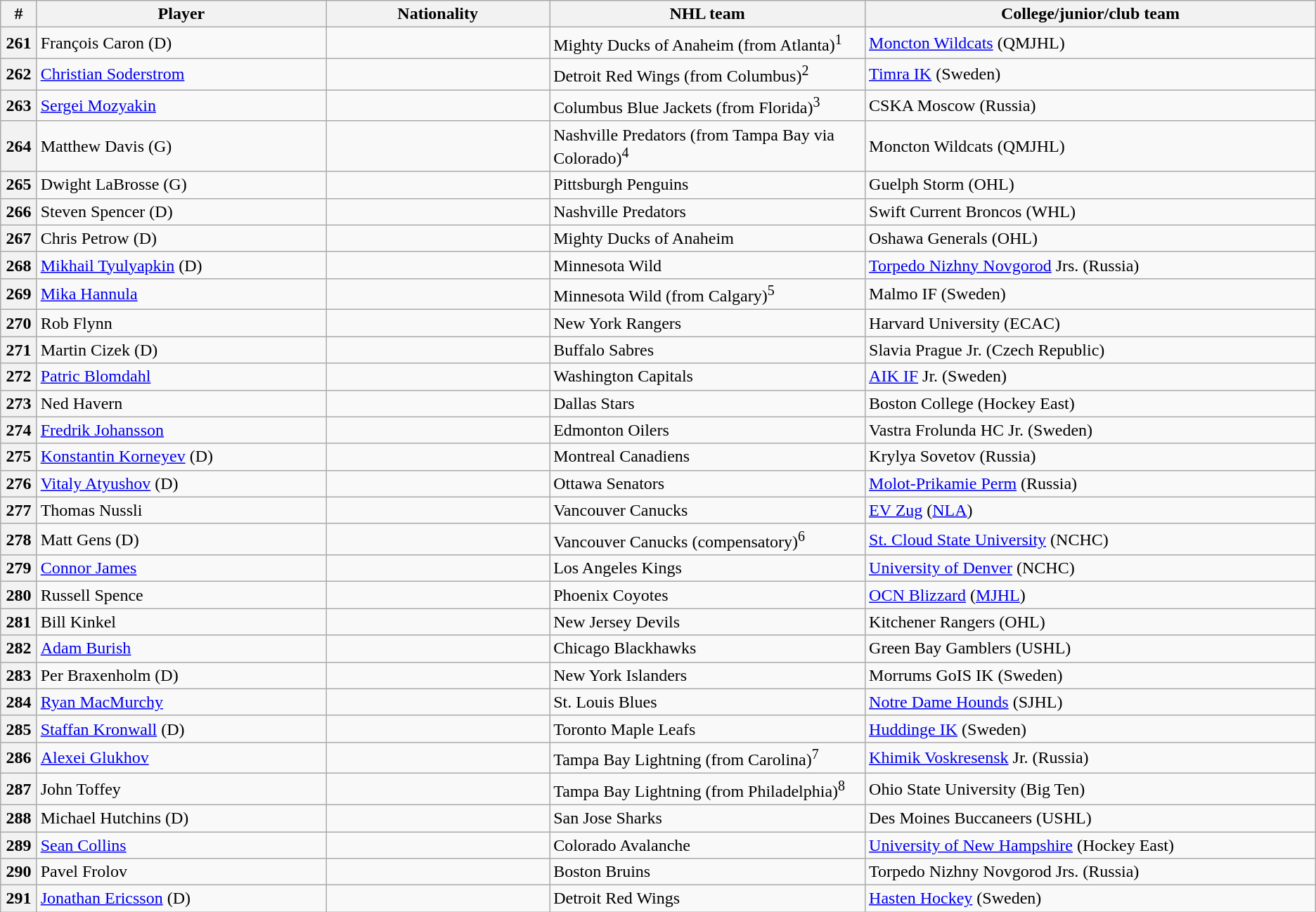<table class="wikitable">
<tr>
<th bgcolor="#DDDDFF" width="2.75%">#</th>
<th bgcolor="#DDDDFF" width="22.0%">Player</th>
<th bgcolor="#DDDDFF" width="17.0%">Nationality</th>
<th bgcolor="#DDDDFF" width="24.0%">NHL team</th>
<th bgcolor="#DDDDFF" width="100.0%">College/junior/club team</th>
</tr>
<tr>
<th>261</th>
<td>François Caron (D)</td>
<td></td>
<td>Mighty Ducks of Anaheim (from Atlanta)<sup>1</sup></td>
<td><a href='#'>Moncton Wildcats</a> (QMJHL)</td>
</tr>
<tr>
<th>262</th>
<td><a href='#'>Christian Soderstrom</a></td>
<td></td>
<td>Detroit Red Wings (from Columbus)<sup>2</sup></td>
<td><a href='#'>Timra IK</a> (Sweden)</td>
</tr>
<tr>
<th>263</th>
<td><a href='#'>Sergei Mozyakin</a></td>
<td></td>
<td>Columbus Blue Jackets (from Florida)<sup>3</sup></td>
<td>CSKA Moscow (Russia)</td>
</tr>
<tr>
<th>264</th>
<td>Matthew Davis (G)</td>
<td></td>
<td>Nashville Predators (from Tampa Bay via Colorado)<sup>4</sup></td>
<td>Moncton Wildcats (QMJHL)</td>
</tr>
<tr>
<th>265</th>
<td>Dwight LaBrosse (G)</td>
<td></td>
<td>Pittsburgh Penguins</td>
<td>Guelph Storm (OHL)</td>
</tr>
<tr>
<th>266</th>
<td>Steven Spencer (D)</td>
<td></td>
<td>Nashville Predators</td>
<td>Swift Current Broncos (WHL)</td>
</tr>
<tr>
<th>267</th>
<td>Chris Petrow (D)</td>
<td></td>
<td>Mighty Ducks of Anaheim</td>
<td>Oshawa Generals (OHL)</td>
</tr>
<tr>
<th>268</th>
<td><a href='#'>Mikhail Tyulyapkin</a> (D)</td>
<td></td>
<td>Minnesota Wild</td>
<td><a href='#'>Torpedo Nizhny Novgorod</a> Jrs. (Russia)</td>
</tr>
<tr>
<th>269</th>
<td><a href='#'>Mika Hannula</a></td>
<td></td>
<td>Minnesota Wild (from Calgary)<sup>5</sup></td>
<td>Malmo IF (Sweden)</td>
</tr>
<tr>
<th>270</th>
<td>Rob Flynn</td>
<td></td>
<td>New York Rangers</td>
<td>Harvard University (ECAC)</td>
</tr>
<tr>
<th>271</th>
<td>Martin Cizek (D)</td>
<td></td>
<td>Buffalo Sabres</td>
<td>Slavia Prague Jr. (Czech Republic)</td>
</tr>
<tr>
<th>272</th>
<td><a href='#'>Patric Blomdahl</a></td>
<td></td>
<td>Washington Capitals</td>
<td><a href='#'>AIK IF</a> Jr. (Sweden)</td>
</tr>
<tr>
<th>273</th>
<td>Ned Havern</td>
<td></td>
<td>Dallas Stars</td>
<td>Boston College (Hockey East)</td>
</tr>
<tr>
<th>274</th>
<td><a href='#'>Fredrik Johansson</a></td>
<td></td>
<td>Edmonton Oilers</td>
<td>Vastra Frolunda HC Jr. (Sweden)</td>
</tr>
<tr>
<th>275</th>
<td><a href='#'>Konstantin Korneyev</a> (D)</td>
<td></td>
<td>Montreal Canadiens</td>
<td>Krylya Sovetov (Russia)</td>
</tr>
<tr>
<th>276</th>
<td><a href='#'>Vitaly Atyushov</a> (D)</td>
<td></td>
<td>Ottawa Senators</td>
<td><a href='#'>Molot-Prikamie Perm</a> (Russia)</td>
</tr>
<tr>
<th>277</th>
<td>Thomas Nussli</td>
<td></td>
<td>Vancouver Canucks</td>
<td><a href='#'>EV Zug</a> (<a href='#'>NLA</a>)</td>
</tr>
<tr>
<th>278</th>
<td>Matt Gens (D)</td>
<td></td>
<td>Vancouver Canucks (compensatory)<sup>6</sup></td>
<td><a href='#'>St. Cloud State University</a> (NCHC)</td>
</tr>
<tr>
<th>279</th>
<td><a href='#'>Connor James</a></td>
<td></td>
<td>Los Angeles Kings</td>
<td><a href='#'>University of Denver</a> (NCHC)</td>
</tr>
<tr>
<th>280</th>
<td>Russell Spence</td>
<td></td>
<td>Phoenix Coyotes</td>
<td><a href='#'>OCN Blizzard</a> (<a href='#'>MJHL</a>)</td>
</tr>
<tr>
<th>281</th>
<td>Bill Kinkel</td>
<td></td>
<td>New Jersey Devils</td>
<td>Kitchener Rangers (OHL)</td>
</tr>
<tr>
<th>282</th>
<td><a href='#'>Adam Burish</a></td>
<td></td>
<td>Chicago Blackhawks</td>
<td>Green Bay Gamblers (USHL)</td>
</tr>
<tr>
<th>283</th>
<td>Per Braxenholm (D)</td>
<td></td>
<td>New York Islanders</td>
<td>Morrums GoIS IK (Sweden)</td>
</tr>
<tr>
<th>284</th>
<td><a href='#'>Ryan MacMurchy</a></td>
<td></td>
<td>St. Louis Blues</td>
<td><a href='#'>Notre Dame Hounds</a> (SJHL)</td>
</tr>
<tr>
<th>285</th>
<td><a href='#'>Staffan Kronwall</a> (D)</td>
<td></td>
<td>Toronto Maple Leafs</td>
<td><a href='#'>Huddinge IK</a> (Sweden)</td>
</tr>
<tr>
<th>286</th>
<td><a href='#'>Alexei Glukhov</a></td>
<td></td>
<td>Tampa Bay Lightning (from Carolina)<sup>7</sup></td>
<td><a href='#'>Khimik Voskresensk</a> Jr. (Russia)</td>
</tr>
<tr>
<th>287</th>
<td>John Toffey</td>
<td></td>
<td>Tampa Bay Lightning (from Philadelphia)<sup>8</sup></td>
<td>Ohio State University (Big Ten)</td>
</tr>
<tr>
<th>288</th>
<td>Michael Hutchins (D)</td>
<td></td>
<td>San Jose Sharks</td>
<td>Des Moines Buccaneers (USHL)</td>
</tr>
<tr>
<th>289</th>
<td><a href='#'>Sean Collins</a></td>
<td></td>
<td>Colorado Avalanche</td>
<td><a href='#'>University of New Hampshire</a> (Hockey East)</td>
</tr>
<tr>
<th>290</th>
<td>Pavel Frolov</td>
<td></td>
<td>Boston Bruins</td>
<td>Torpedo Nizhny Novgorod Jrs. (Russia)</td>
</tr>
<tr>
<th>291</th>
<td><a href='#'>Jonathan Ericsson</a> (D)</td>
<td></td>
<td>Detroit Red Wings</td>
<td><a href='#'>Hasten Hockey</a> (Sweden)</td>
</tr>
</table>
